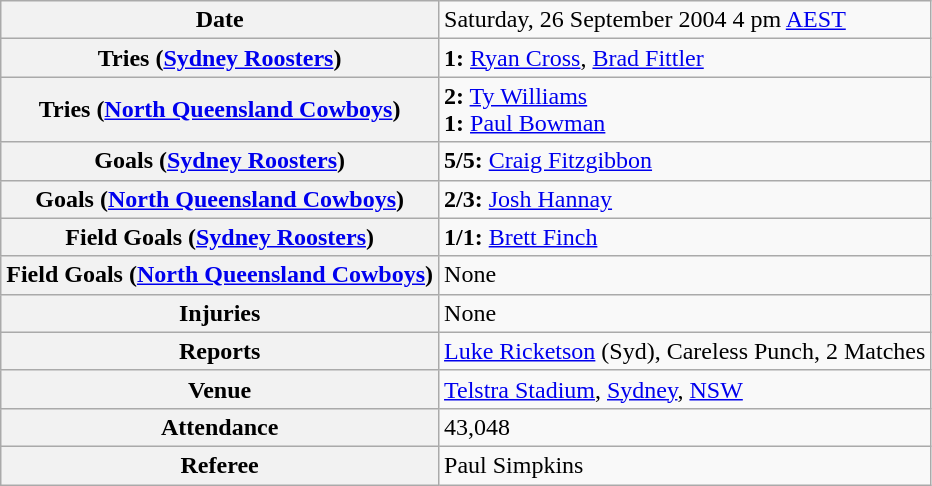<table class="wikitable">
<tr>
<th>Date</th>
<td>Saturday, 26 September 2004 4 pm <a href='#'>AEST</a></td>
</tr>
<tr>
<th>Tries (<a href='#'>Sydney Roosters</a>)</th>
<td><strong>1:</strong> <a href='#'>Ryan Cross</a>, <a href='#'>Brad Fittler</a></td>
</tr>
<tr>
<th>Tries (<a href='#'>North Queensland Cowboys</a>)</th>
<td><strong>2:</strong> <a href='#'>Ty Williams</a><br> <strong>1:</strong> <a href='#'>Paul Bowman</a></td>
</tr>
<tr>
<th>Goals (<a href='#'>Sydney Roosters</a>)</th>
<td><strong>5/5:</strong> <a href='#'>Craig Fitzgibbon</a></td>
</tr>
<tr>
<th>Goals (<a href='#'>North Queensland Cowboys</a>)</th>
<td><strong>2/3:</strong> <a href='#'>Josh Hannay</a></td>
</tr>
<tr>
<th>Field Goals (<a href='#'>Sydney Roosters</a>)</th>
<td><strong>1/1:</strong> <a href='#'>Brett Finch</a></td>
</tr>
<tr>
<th>Field Goals (<a href='#'>North Queensland Cowboys</a>)</th>
<td>None</td>
</tr>
<tr>
<th>Injuries</th>
<td>None</td>
</tr>
<tr>
<th>Reports</th>
<td><a href='#'>Luke Ricketson</a> (Syd), Careless Punch, 2 Matches</td>
</tr>
<tr>
<th>Venue</th>
<td><a href='#'>Telstra Stadium</a>, <a href='#'>Sydney</a>, <a href='#'>NSW</a></td>
</tr>
<tr>
<th>Attendance</th>
<td>43,048</td>
</tr>
<tr>
<th>Referee</th>
<td>Paul Simpkins</td>
</tr>
</table>
